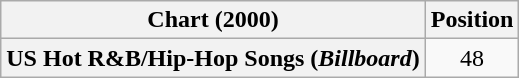<table class="wikitable plainrowheaders" style="text-align:center">
<tr>
<th scope="col">Chart (2000)</th>
<th scope="col">Position</th>
</tr>
<tr>
<th scope="row">US Hot R&B/Hip-Hop Songs (<em>Billboard</em>)</th>
<td>48</td>
</tr>
</table>
